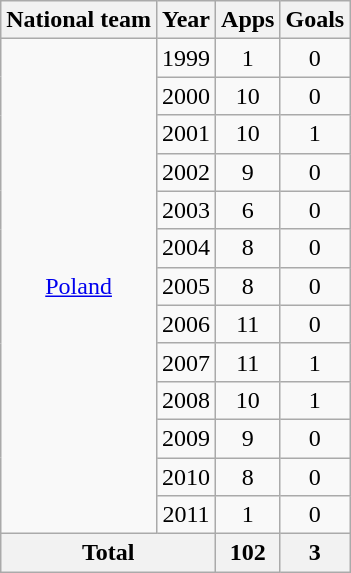<table class="wikitable" style="text-align:center">
<tr>
<th>National team</th>
<th>Year</th>
<th>Apps</th>
<th>Goals</th>
</tr>
<tr>
<td rowspan="13"><a href='#'>Poland</a></td>
<td>1999</td>
<td>1</td>
<td>0</td>
</tr>
<tr>
<td>2000</td>
<td>10</td>
<td>0</td>
</tr>
<tr>
<td>2001</td>
<td>10</td>
<td>1</td>
</tr>
<tr>
<td>2002</td>
<td>9</td>
<td>0</td>
</tr>
<tr>
<td>2003</td>
<td>6</td>
<td>0</td>
</tr>
<tr>
<td>2004</td>
<td>8</td>
<td>0</td>
</tr>
<tr>
<td>2005</td>
<td>8</td>
<td>0</td>
</tr>
<tr>
<td>2006</td>
<td>11</td>
<td>0</td>
</tr>
<tr>
<td>2007</td>
<td>11</td>
<td>1</td>
</tr>
<tr>
<td>2008</td>
<td>10</td>
<td>1</td>
</tr>
<tr>
<td>2009</td>
<td>9</td>
<td>0</td>
</tr>
<tr>
<td>2010</td>
<td>8</td>
<td>0</td>
</tr>
<tr>
<td>2011</td>
<td>1</td>
<td>0</td>
</tr>
<tr>
<th colspan="2">Total</th>
<th>102</th>
<th>3</th>
</tr>
</table>
